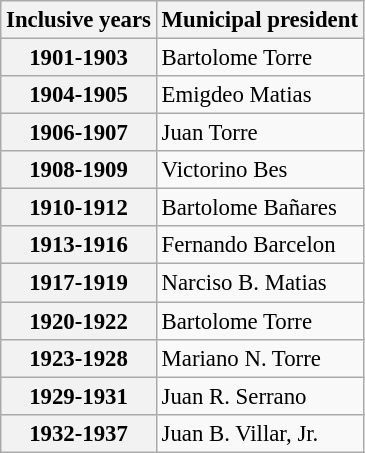<table class="wikitable collapsible autocollapse" style="font-size:95%">
<tr>
<th scope="col">Inclusive years</th>
<th scope="col">Municipal president</th>
</tr>
<tr>
<th scope="row">1901-1903</th>
<td>Bartolome Torre</td>
</tr>
<tr>
<th scope="row">1904-1905</th>
<td>Emigdeo Matias</td>
</tr>
<tr>
<th scope="row">1906-1907</th>
<td>Juan Torre</td>
</tr>
<tr>
<th scope="row">1908-1909</th>
<td>Victorino Bes</td>
</tr>
<tr>
<th scope="row">1910-1912</th>
<td>Bartolome Bañares</td>
</tr>
<tr>
<th scope="row">1913-1916</th>
<td>Fernando Barcelon</td>
</tr>
<tr>
<th scope="row">1917-1919</th>
<td>Narciso B. Matias</td>
</tr>
<tr>
<th scope="row">1920-1922</th>
<td>Bartolome Torre</td>
</tr>
<tr>
<th scope="row">1923-1928</th>
<td>Mariano N. Torre</td>
</tr>
<tr>
<th scope="row">1929-1931</th>
<td>Juan R. Serrano</td>
</tr>
<tr>
<th scope="row">1932-1937</th>
<td>Juan B. Villar, Jr. </td>
</tr>
</table>
